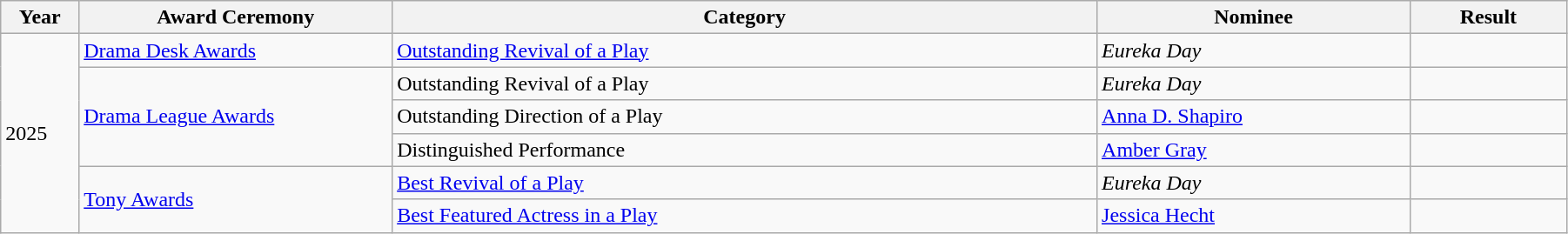<table class="wikitable" width="95%">
<tr>
<th width="5%">Year</th>
<th width="20%">Award Ceremony</th>
<th width="45%">Category</th>
<th width="20%">Nominee</th>
<th width="10%">Result</th>
</tr>
<tr>
<td rowspan="6">2025</td>
<td><a href='#'>Drama Desk Awards</a></td>
<td><a href='#'>Outstanding Revival of a Play</a></td>
<td><em>Eureka Day</em></td>
<td></td>
</tr>
<tr>
<td rowspan="3"><a href='#'>Drama League Awards</a></td>
<td>Outstanding Revival of a Play</td>
<td><em>Eureka Day</em></td>
<td></td>
</tr>
<tr>
<td>Outstanding Direction of a Play</td>
<td><a href='#'>Anna D. Shapiro</a></td>
<td></td>
</tr>
<tr>
<td>Distinguished Performance</td>
<td><a href='#'>Amber Gray</a></td>
<td></td>
</tr>
<tr>
<td rowspan="2"><a href='#'>Tony Awards</a></td>
<td><a href='#'>Best Revival of a Play</a></td>
<td><em>Eureka Day</em></td>
<td></td>
</tr>
<tr>
<td><a href='#'>Best Featured Actress in a Play</a></td>
<td><a href='#'>Jessica Hecht</a></td>
<td></td>
</tr>
</table>
